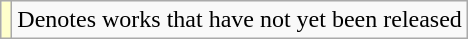<table class="wikitable">
<tr>
<td style="background:#FFFFCC;"></td>
<td>Denotes works that have not yet been released</td>
</tr>
</table>
